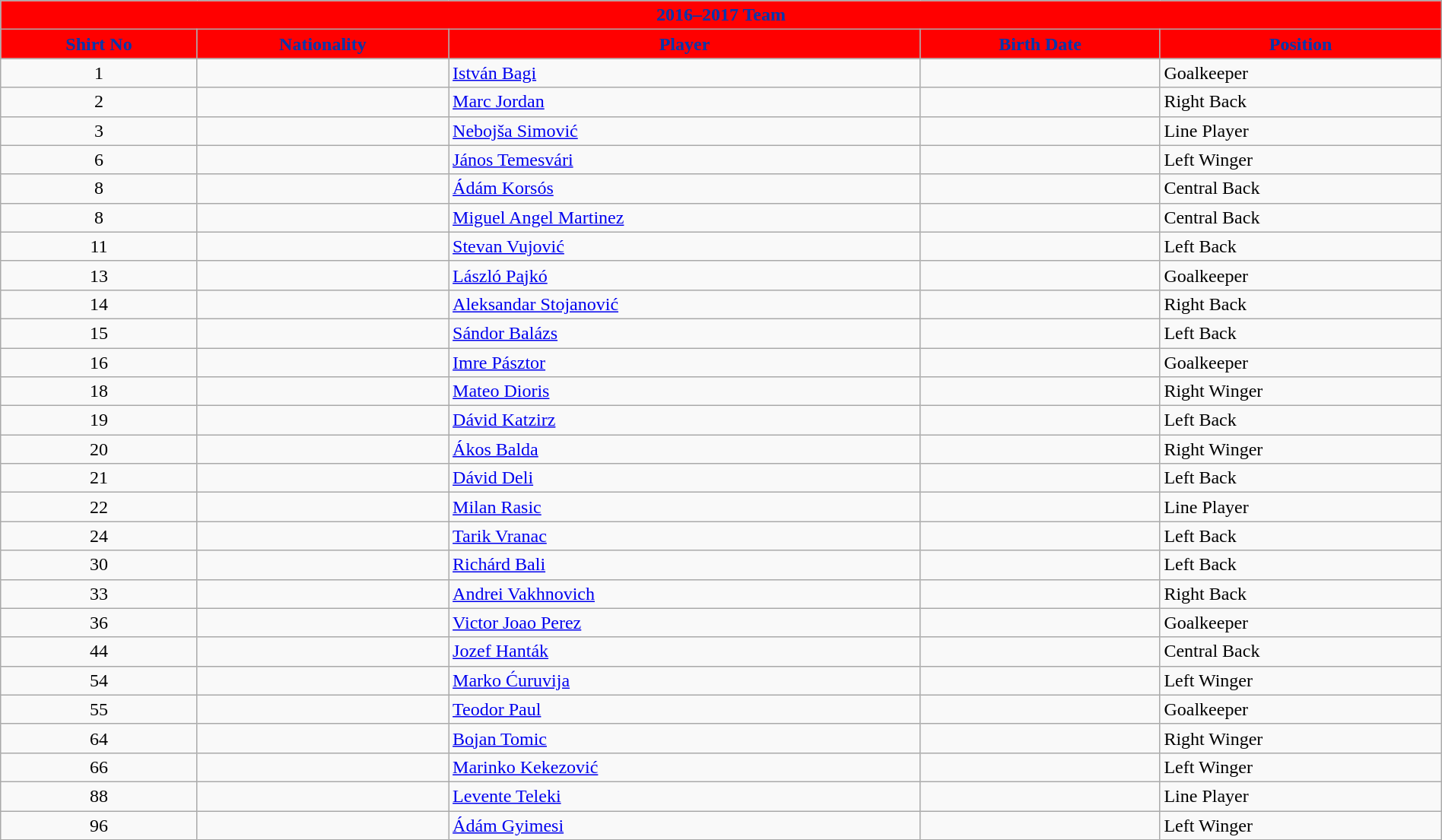<table class="wikitable collapsible collapsed" style="width:100%">
<tr>
<th colspan=5 style="background-color:red;color:#0038af;text-align:center;"> <strong>2016–2017 Team</strong></th>
</tr>
<tr>
<th style="color:#0038af; background:red">Shirt No</th>
<th style="color:#0038af; background:red">Nationality</th>
<th style="color:#0038af; background:red">Player</th>
<th style="color:#0038af; background:red">Birth Date</th>
<th style="color:#0038af; background:red">Position</th>
</tr>
<tr>
<td align=center>1</td>
<td></td>
<td><a href='#'>István Bagi</a></td>
<td></td>
<td>Goalkeeper</td>
</tr>
<tr>
<td align=center>2</td>
<td></td>
<td><a href='#'>Marc Jordan</a></td>
<td></td>
<td>Right Back</td>
</tr>
<tr>
<td align=center>3</td>
<td></td>
<td><a href='#'>Nebojša Simović</a></td>
<td></td>
<td>Line Player</td>
</tr>
<tr>
<td align=center>6</td>
<td></td>
<td><a href='#'>János Temesvári</a></td>
<td></td>
<td>Left Winger</td>
</tr>
<tr>
<td align=center>8</td>
<td></td>
<td><a href='#'>Ádám Korsós</a></td>
<td></td>
<td>Central Back</td>
</tr>
<tr>
<td align=center>8</td>
<td></td>
<td><a href='#'>Miguel Angel Martinez</a></td>
<td></td>
<td>Central Back</td>
</tr>
<tr>
<td align=center>11</td>
<td></td>
<td><a href='#'>Stevan Vujović</a></td>
<td></td>
<td>Left Back</td>
</tr>
<tr>
<td align=center>13</td>
<td></td>
<td><a href='#'>László Pajkó</a></td>
<td></td>
<td>Goalkeeper</td>
</tr>
<tr>
<td align=center>14</td>
<td></td>
<td><a href='#'>Aleksandar Stojanović</a></td>
<td></td>
<td>Right Back</td>
</tr>
<tr>
<td align=center>15</td>
<td></td>
<td><a href='#'>Sándor Balázs</a></td>
<td></td>
<td>Left Back</td>
</tr>
<tr>
<td align=center>16</td>
<td></td>
<td><a href='#'>Imre Pásztor</a></td>
<td></td>
<td>Goalkeeper</td>
</tr>
<tr>
<td align=center>18</td>
<td></td>
<td><a href='#'>Mateo Dioris</a></td>
<td></td>
<td>Right Winger</td>
</tr>
<tr>
<td align=center>19</td>
<td></td>
<td><a href='#'>Dávid Katzirz</a></td>
<td></td>
<td>Left Back</td>
</tr>
<tr>
<td align=center>20</td>
<td></td>
<td><a href='#'>Ákos Balda</a></td>
<td></td>
<td>Right Winger</td>
</tr>
<tr>
<td align=center>21</td>
<td></td>
<td><a href='#'>Dávid Deli</a></td>
<td></td>
<td>Left Back</td>
</tr>
<tr>
<td align=center>22</td>
<td></td>
<td><a href='#'>Milan Rasic</a></td>
<td></td>
<td>Line Player</td>
</tr>
<tr>
<td align=center>24</td>
<td></td>
<td><a href='#'>Tarik Vranac</a></td>
<td></td>
<td>Left Back</td>
</tr>
<tr>
<td align=center>30</td>
<td></td>
<td><a href='#'>Richárd Bali</a></td>
<td></td>
<td>Left Back</td>
</tr>
<tr>
<td align=center>33</td>
<td></td>
<td><a href='#'>Andrei Vakhnovich</a></td>
<td></td>
<td>Right Back</td>
</tr>
<tr>
<td align=center>36</td>
<td></td>
<td><a href='#'>Victor Joao Perez</a></td>
<td></td>
<td>Goalkeeper</td>
</tr>
<tr>
<td align=center>44</td>
<td></td>
<td><a href='#'>Jozef Hanták</a></td>
<td></td>
<td>Central Back</td>
</tr>
<tr>
<td align=center>54</td>
<td></td>
<td><a href='#'>Marko Ćuruvija</a></td>
<td></td>
<td>Left Winger</td>
</tr>
<tr>
<td align=center>55</td>
<td></td>
<td><a href='#'>Teodor Paul</a></td>
<td></td>
<td>Goalkeeper</td>
</tr>
<tr>
<td align=center>64</td>
<td></td>
<td><a href='#'>Bojan Tomic</a></td>
<td></td>
<td>Right Winger</td>
</tr>
<tr>
<td align=center>66</td>
<td></td>
<td><a href='#'>Marinko Kekezović</a></td>
<td></td>
<td>Left Winger</td>
</tr>
<tr>
<td align=center>88</td>
<td></td>
<td><a href='#'>Levente Teleki</a></td>
<td></td>
<td>Line Player</td>
</tr>
<tr>
<td align=center>96</td>
<td></td>
<td><a href='#'>Ádám Gyimesi</a></td>
<td></td>
<td>Left Winger</td>
</tr>
</table>
